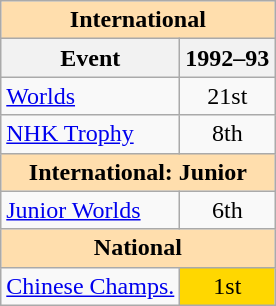<table class="wikitable" style="text-align:center">
<tr>
<th style="background-color: #ffdead; " colspan=2 align=center>International</th>
</tr>
<tr>
<th>Event</th>
<th>1992–93</th>
</tr>
<tr>
<td align=left><a href='#'>Worlds</a></td>
<td>21st</td>
</tr>
<tr>
<td align=left> <a href='#'>NHK Trophy</a></td>
<td>8th</td>
</tr>
<tr>
<th style="background-color: #ffdead; " colspan=2 align=center>International: Junior</th>
</tr>
<tr>
<td align=left><a href='#'>Junior Worlds</a></td>
<td>6th</td>
</tr>
<tr>
<th style="background-color: #ffdead; " colspan=2 align=center>National</th>
</tr>
<tr>
<td align=left><a href='#'>Chinese Champs.</a></td>
<td bgcolor=gold>1st</td>
</tr>
</table>
